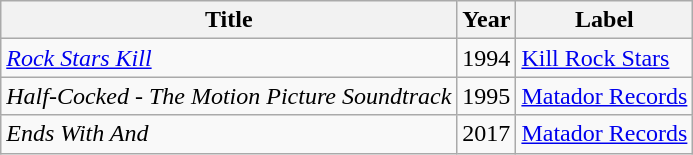<table class="wikitable">
<tr>
<th>Title</th>
<th>Year</th>
<th>Label</th>
</tr>
<tr>
<td><em><a href='#'>Rock Stars Kill</a></em></td>
<td>1994</td>
<td><a href='#'>Kill Rock Stars</a></td>
</tr>
<tr>
<td><em>Half-Cocked - The Motion Picture Soundtrack</em></td>
<td>1995</td>
<td><a href='#'>Matador Records</a></td>
</tr>
<tr>
<td><em>Ends With And</em></td>
<td>2017</td>
<td><a href='#'>Matador Records</a></td>
</tr>
</table>
